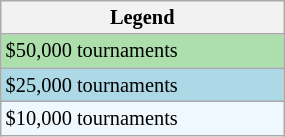<table class="wikitable" style="font-size:85%; width:15%;">
<tr>
<th>Legend</th>
</tr>
<tr style="background:#addfad;">
<td>$50,000 tournaments</td>
</tr>
<tr style="background:lightblue;">
<td>$25,000 tournaments</td>
</tr>
<tr style="background:#f0f8ff;">
<td>$10,000 tournaments</td>
</tr>
</table>
